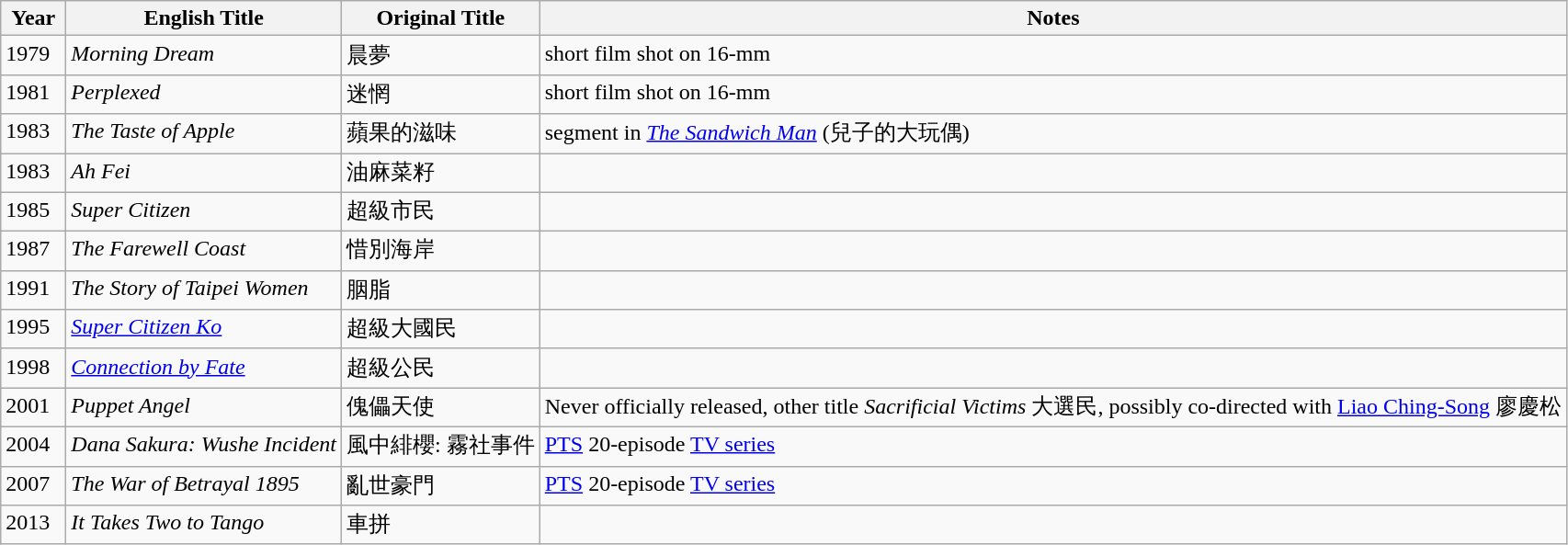<table class="wikitable">
<tr>
<th align="left" valign="top" width="40">Year</th>
<th align="left" valign="top">English Title</th>
<th align="left" valign="top">Original Title</th>
<th align="left" valign="top">Notes</th>
</tr>
<tr>
<td align="left" valign="top">1979</td>
<td align="left" valign="top"><em>Morning Dream</em></td>
<td align="left" valign="top">晨夢</td>
<td align="left" valign="top">short film shot on 16-mm</td>
</tr>
<tr>
<td align="left" valign="top">1981</td>
<td align="left" valign="top"><em>Perplexed</em></td>
<td align="left" valign="top">迷惘</td>
<td align="left" valign="top">short film shot on 16-mm</td>
</tr>
<tr>
<td align="left" valign="top">1983</td>
<td align="left" valign="top"><em>The Taste of Apple</em></td>
<td align="left" valign="top">蘋果的滋味</td>
<td align="left" valign="top">segment in <a href='#'><em>The Sandwich Man</em></a> (兒子的大玩偶)</td>
</tr>
<tr>
<td align="left" valign="top">1983</td>
<td align="left" valign="top"><em>Ah Fei</em></td>
<td align="left" valign="top">油麻菜籽</td>
<td align="left" valign="top"></td>
</tr>
<tr>
<td align="left" valign="top">1985</td>
<td align="left" valign="top"><em>Super Citizen</em></td>
<td align="left" valign="top">超級市民</td>
<td align="left" valign="top"></td>
</tr>
<tr>
<td align="left" valign="top">1987</td>
<td align="left" valign="top"><em>The Farewell Coast</em></td>
<td align="left" valign="top">惜別海岸</td>
<td align="left" valign="top"></td>
</tr>
<tr>
<td align="left" valign="top">1991</td>
<td align="left" valign="top"><em>The Story of Taipei Women</em></td>
<td align="left" valign="top">胭脂</td>
<td align="left" valign="top"></td>
</tr>
<tr>
<td align="left" valign="top">1995</td>
<td align="left" valign="top"><em><a href='#'>Super Citizen Ko</a></em></td>
<td align="left" valign="top">超級大國民</td>
<td align="left" valign="top"></td>
</tr>
<tr>
<td align="left" valign="top">1998</td>
<td align="left" valign="top"><em><a href='#'>Connection by Fate</a></em></td>
<td align="left" valign="top">超級公民</td>
<td align="left" valign="top"></td>
</tr>
<tr>
<td align="left" valign="top">2001</td>
<td align="left" valign="top"><em>Puppet Angel</em></td>
<td align="left" valign="top">傀儡天使</td>
<td align="left" valign="top">Never officially released, other title <em>Sacrificial Victims</em> 大選民, possibly co-directed with <a href='#'>Liao Ching-Song</a> 廖慶松</td>
</tr>
<tr>
<td align="left" valign="top">2004</td>
<td align="left" valign="top"><em>Dana Sakura: Wushe Incident</em></td>
<td align="left" valign="top">風中緋櫻: 霧社事件</td>
<td align="left" valign="top"><a href='#'>PTS</a> 20-episode <a href='#'>TV series</a></td>
</tr>
<tr>
<td align="left" valign="top">2007</td>
<td align="left" valign="top"><em>The War of Betrayal 1895</em></td>
<td align="left" valign="top">亂世豪門</td>
<td align="left" valign="top"><a href='#'>PTS</a> 20-episode <a href='#'>TV series</a></td>
</tr>
<tr>
<td align="left" valign="top">2013</td>
<td align="left" valign="top"><em>It Takes Two to Tango</em></td>
<td align="left" valign="top">車拼</td>
<td align="left" valign="top"></td>
</tr>
</table>
